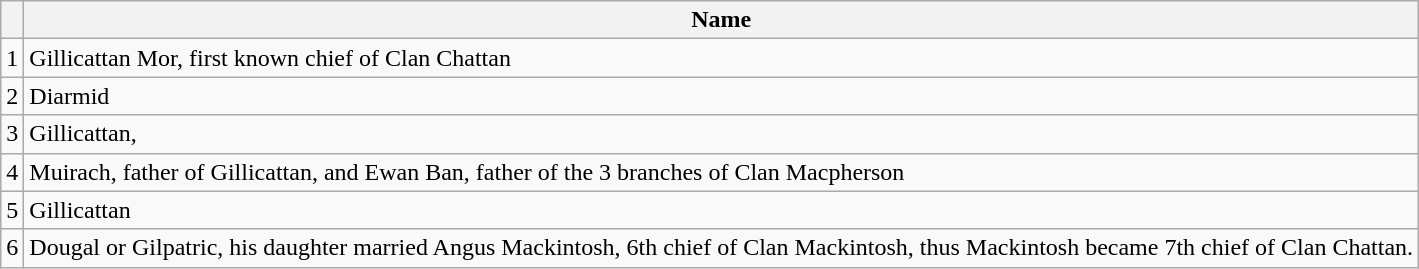<table class="wikitable">
<tr>
<th></th>
<th>Name</th>
</tr>
<tr>
<td>1</td>
<td>Gillicattan Mor, first known chief of Clan Chattan</td>
</tr>
<tr>
<td>2</td>
<td>Diarmid</td>
</tr>
<tr>
<td>3</td>
<td>Gillicattan,</td>
</tr>
<tr>
<td>4</td>
<td>Muirach, father of Gillicattan, and Ewan Ban, father of the 3 branches of Clan Macpherson</td>
</tr>
<tr>
<td>5</td>
<td>Gillicattan</td>
</tr>
<tr>
<td>6</td>
<td>Dougal or Gilpatric, his daughter married Angus Mackintosh, 6th chief of Clan Mackintosh, thus Mackintosh became 7th chief of Clan Chattan.</td>
</tr>
</table>
